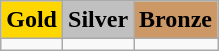<table class=wikitable>
<tr>
<td align=center bgcolor=gold> <strong>Gold</strong></td>
<td align=center bgcolor=silver> <strong>Silver</strong></td>
<td align=center bgcolor=cc9966> <strong>Bronze</strong></td>
</tr>
<tr>
<td></td>
<td></td>
<td></td>
</tr>
</table>
